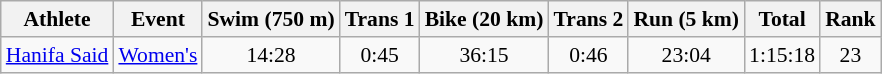<table class="wikitable" border="1" style="font-size:90%">
<tr>
<th>Athlete</th>
<th>Event</th>
<th>Swim (750 m)</th>
<th>Trans 1</th>
<th>Bike (20 km)</th>
<th>Trans 2</th>
<th>Run (5 km)</th>
<th>Total</th>
<th>Rank</th>
</tr>
<tr align=center>
<td align=left><a href='#'>Hanifa Said</a></td>
<td align=left><a href='#'>Women's</a></td>
<td>14:28</td>
<td>0:45</td>
<td>36:15</td>
<td>0:46</td>
<td>23:04</td>
<td>1:15:18</td>
<td>23</td>
</tr>
</table>
